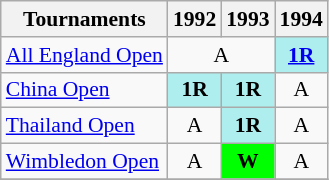<table class="wikitable" style="font-size: 90%; text-align:center">
<tr>
<th>Tournaments</th>
<th>1992</th>
<th>1993</th>
<th>1994</th>
</tr>
<tr>
<td align=left><a href='#'>All England Open</a></td>
<td colspan="2">A</td>
<td bgcolor=AFEEEE><strong><a href='#'>1R</a></strong></td>
</tr>
<tr>
<td align=left><a href='#'>China Open</a></td>
<td bgcolor=AFEEEE><strong>1R</strong></td>
<td bgcolor=AFEEEE><strong>1R</strong></td>
<td>A</td>
</tr>
<tr>
<td align=left><a href='#'>Thailand Open</a></td>
<td>A</td>
<td bgcolor=AFEEEE><strong>1R</strong></td>
<td>A</td>
</tr>
<tr>
<td align=left><a href='#'>Wimbledon Open</a></td>
<td>A</td>
<td bgcolor=00FF00><strong>W</strong></td>
<td>A</td>
</tr>
<tr>
</tr>
</table>
